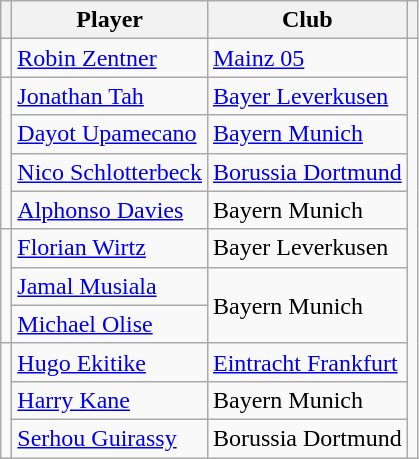<table class="wikitable" style="text-align:center">
<tr>
<th></th>
<th>Player</th>
<th>Club</th>
<th></th>
</tr>
<tr>
<td></td>
<td align=left> <a href='#'>Robin Zentner</a></td>
<td align=left><a href='#'>Mainz 05</a></td>
<td rowspan=11></td>
</tr>
<tr>
<td rowspan=4></td>
<td align=left> <a href='#'>Jonathan Tah</a></td>
<td align=left><a href='#'>Bayer Leverkusen</a></td>
</tr>
<tr>
<td align=left> <a href='#'>Dayot Upamecano</a></td>
<td align=left><a href='#'>Bayern Munich</a></td>
</tr>
<tr>
<td align=left> <a href='#'>Nico Schlotterbeck</a></td>
<td align=left><a href='#'>Borussia Dortmund</a></td>
</tr>
<tr>
<td align=left> <a href='#'>Alphonso Davies</a></td>
<td align=left>Bayern Munich</td>
</tr>
<tr>
<td rowspan=3></td>
<td align=left> <a href='#'>Florian Wirtz</a></td>
<td align=left>Bayer Leverkusen</td>
</tr>
<tr>
<td align=left> <a href='#'>Jamal Musiala</a></td>
<td rowspan=2 align=left>Bayern Munich</td>
</tr>
<tr>
<td align=left> <a href='#'>Michael Olise</a></td>
</tr>
<tr>
<td rowspan=3></td>
<td align=left> <a href='#'>Hugo Ekitike</a></td>
<td align=left><a href='#'>Eintracht Frankfurt</a></td>
</tr>
<tr>
<td align=left> <a href='#'>Harry Kane</a></td>
<td align=left>Bayern Munich</td>
</tr>
<tr>
<td align=left> <a href='#'>Serhou Guirassy</a></td>
<td align=left>Borussia Dortmund</td>
</tr>
</table>
